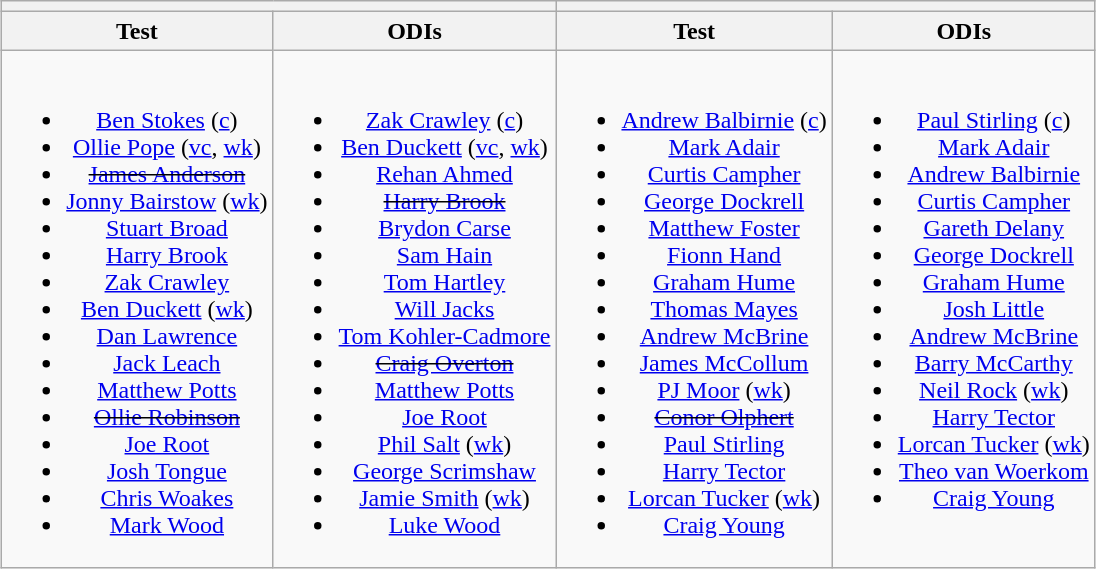<table class="wikitable" style="text-align:center; margin:auto">
<tr>
<th colspan=2></th>
<th colspan=2></th>
</tr>
<tr>
<th>Test</th>
<th>ODIs</th>
<th>Test</th>
<th>ODIs</th>
</tr>
<tr style="vertical-align:top">
<td><br><ul><li><a href='#'>Ben Stokes</a> (<a href='#'>c</a>)</li><li><a href='#'>Ollie Pope</a> (<a href='#'>vc</a>, <a href='#'>wk</a>)</li><li><s><a href='#'>James Anderson</a></s></li><li><a href='#'>Jonny Bairstow</a> (<a href='#'>wk</a>)</li><li><a href='#'>Stuart Broad</a></li><li><a href='#'>Harry Brook</a></li><li><a href='#'>Zak Crawley</a></li><li><a href='#'>Ben Duckett</a> (<a href='#'>wk</a>)</li><li><a href='#'>Dan Lawrence</a></li><li><a href='#'>Jack Leach</a></li><li><a href='#'>Matthew Potts</a></li><li><s><a href='#'>Ollie Robinson</a></s></li><li><a href='#'>Joe Root</a></li><li><a href='#'>Josh Tongue</a></li><li><a href='#'>Chris Woakes</a></li><li><a href='#'>Mark Wood</a></li></ul></td>
<td><br><ul><li><a href='#'>Zak Crawley</a> (<a href='#'>c</a>)</li><li><a href='#'>Ben Duckett</a> (<a href='#'>vc</a>, <a href='#'>wk</a>)</li><li><a href='#'>Rehan Ahmed</a></li><li><s><a href='#'>Harry Brook</a></s></li><li><a href='#'>Brydon Carse</a></li><li><a href='#'>Sam Hain</a></li><li><a href='#'>Tom Hartley</a></li><li><a href='#'>Will Jacks</a></li><li><a href='#'>Tom Kohler-Cadmore</a></li><li><s><a href='#'>Craig Overton</a></s></li><li><a href='#'>Matthew Potts</a></li><li><a href='#'>Joe Root</a></li><li><a href='#'>Phil Salt</a> (<a href='#'>wk</a>)</li><li><a href='#'>George Scrimshaw</a></li><li><a href='#'>Jamie Smith</a> (<a href='#'>wk</a>)</li><li><a href='#'>Luke Wood</a></li></ul></td>
<td><br><ul><li><a href='#'>Andrew Balbirnie</a> (<a href='#'>c</a>)</li><li><a href='#'>Mark Adair</a></li><li><a href='#'>Curtis Campher</a></li><li><a href='#'>George Dockrell</a></li><li><a href='#'>Matthew Foster</a></li><li><a href='#'>Fionn Hand</a></li><li><a href='#'>Graham Hume</a></li><li><a href='#'>Thomas Mayes</a></li><li><a href='#'>Andrew McBrine</a></li><li><a href='#'>James McCollum</a></li><li><a href='#'>PJ Moor</a> (<a href='#'>wk</a>)</li><li><s><a href='#'>Conor Olphert</a></s></li><li><a href='#'>Paul Stirling</a></li><li><a href='#'>Harry Tector</a></li><li><a href='#'>Lorcan Tucker</a> (<a href='#'>wk</a>)</li><li><a href='#'>Craig Young</a></li></ul></td>
<td><br><ul><li><a href='#'>Paul Stirling</a> (<a href='#'>c</a>)</li><li><a href='#'>Mark Adair</a></li><li><a href='#'>Andrew Balbirnie</a></li><li><a href='#'>Curtis Campher</a></li><li><a href='#'>Gareth Delany</a></li><li><a href='#'>George Dockrell</a></li><li><a href='#'>Graham Hume</a></li><li><a href='#'>Josh Little</a></li><li><a href='#'>Andrew McBrine</a></li><li><a href='#'>Barry McCarthy</a></li><li><a href='#'>Neil Rock</a> (<a href='#'>wk</a>)</li><li><a href='#'>Harry Tector</a></li><li><a href='#'>Lorcan Tucker</a> (<a href='#'>wk</a>)</li><li><a href='#'>Theo van Woerkom</a></li><li><a href='#'>Craig Young</a></li></ul></td>
</tr>
</table>
